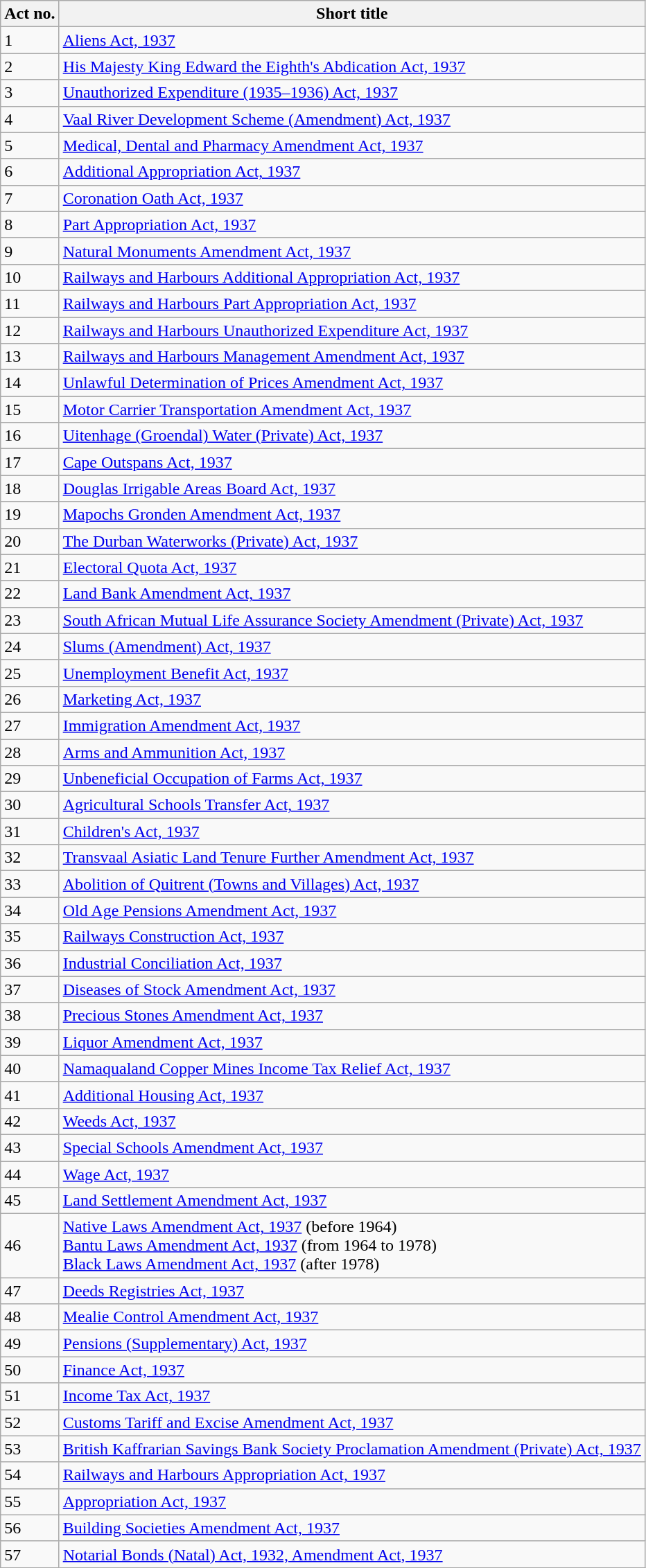<table class="wikitable sortable">
<tr>
<th>Act no.</th>
<th>Short title</th>
</tr>
<tr>
<td>1</td>
<td><a href='#'>Aliens Act, 1937</a></td>
</tr>
<tr>
<td>2</td>
<td><a href='#'>His Majesty King Edward the Eighth's Abdication Act, 1937</a></td>
</tr>
<tr>
<td>3</td>
<td><a href='#'>Unauthorized Expenditure (1935–1936) Act, 1937</a></td>
</tr>
<tr>
<td>4</td>
<td><a href='#'>Vaal River Development Scheme (Amendment) Act, 1937</a></td>
</tr>
<tr>
<td>5</td>
<td><a href='#'>Medical, Dental and Pharmacy Amendment Act, 1937</a></td>
</tr>
<tr>
<td>6</td>
<td><a href='#'>Additional Appropriation Act, 1937</a></td>
</tr>
<tr>
<td>7</td>
<td><a href='#'>Coronation Oath Act, 1937</a></td>
</tr>
<tr>
<td>8</td>
<td><a href='#'>Part Appropriation Act, 1937</a></td>
</tr>
<tr>
<td>9</td>
<td><a href='#'>Natural Monuments Amendment Act, 1937</a></td>
</tr>
<tr>
<td>10</td>
<td><a href='#'>Railways and Harbours Additional Appropriation Act, 1937</a></td>
</tr>
<tr>
<td>11</td>
<td><a href='#'>Railways and Harbours Part Appropriation Act, 1937</a></td>
</tr>
<tr>
<td>12</td>
<td><a href='#'>Railways and Harbours Unauthorized Expenditure Act, 1937</a></td>
</tr>
<tr>
<td>13</td>
<td><a href='#'>Railways and Harbours Management Amendment Act, 1937</a></td>
</tr>
<tr>
<td>14</td>
<td><a href='#'>Unlawful Determination of Prices Amendment Act, 1937</a></td>
</tr>
<tr>
<td>15</td>
<td><a href='#'>Motor Carrier Transportation Amendment Act, 1937</a></td>
</tr>
<tr>
<td>16</td>
<td><a href='#'>Uitenhage (Groendal) Water (Private) Act, 1937</a></td>
</tr>
<tr>
<td>17</td>
<td><a href='#'>Cape Outspans Act, 1937</a></td>
</tr>
<tr>
<td>18</td>
<td><a href='#'>Douglas Irrigable Areas Board Act, 1937</a></td>
</tr>
<tr>
<td>19</td>
<td><a href='#'>Mapochs Gronden Amendment Act, 1937</a></td>
</tr>
<tr>
<td>20</td>
<td><a href='#'>The Durban Waterworks (Private) Act, 1937</a></td>
</tr>
<tr>
<td>21</td>
<td><a href='#'>Electoral Quota Act, 1937</a></td>
</tr>
<tr>
<td>22</td>
<td><a href='#'>Land Bank Amendment Act, 1937</a></td>
</tr>
<tr>
<td>23</td>
<td><a href='#'>South African Mutual Life Assurance Society Amendment (Private) Act, 1937</a></td>
</tr>
<tr>
<td>24</td>
<td><a href='#'>Slums (Amendment) Act, 1937</a></td>
</tr>
<tr>
<td>25</td>
<td><a href='#'>Unemployment Benefit Act, 1937</a></td>
</tr>
<tr>
<td>26</td>
<td><a href='#'>Marketing Act, 1937</a></td>
</tr>
<tr>
<td>27</td>
<td><a href='#'>Immigration Amendment Act, 1937</a></td>
</tr>
<tr>
<td>28</td>
<td><a href='#'>Arms and Ammunition Act, 1937</a></td>
</tr>
<tr>
<td>29</td>
<td><a href='#'>Unbeneficial Occupation of Farms Act, 1937</a></td>
</tr>
<tr>
<td>30</td>
<td><a href='#'>Agricultural Schools Transfer Act, 1937</a></td>
</tr>
<tr>
<td>31</td>
<td><a href='#'>Children's Act, 1937</a></td>
</tr>
<tr>
<td>32</td>
<td><a href='#'>Transvaal Asiatic Land Tenure Further Amendment Act, 1937</a></td>
</tr>
<tr>
<td>33</td>
<td><a href='#'>Abolition of Quitrent (Towns and Villages) Act, 1937</a></td>
</tr>
<tr>
<td>34</td>
<td><a href='#'>Old Age Pensions Amendment Act, 1937</a></td>
</tr>
<tr>
<td>35</td>
<td><a href='#'>Railways Construction Act, 1937</a></td>
</tr>
<tr>
<td>36</td>
<td><a href='#'>Industrial Conciliation Act, 1937</a></td>
</tr>
<tr>
<td>37</td>
<td><a href='#'>Diseases of Stock Amendment Act, 1937</a></td>
</tr>
<tr>
<td>38</td>
<td><a href='#'>Precious Stones Amendment Act, 1937</a></td>
</tr>
<tr>
<td>39</td>
<td><a href='#'>Liquor Amendment Act, 1937</a></td>
</tr>
<tr>
<td>40</td>
<td><a href='#'>Namaqualand Copper Mines Income Tax Relief Act, 1937</a></td>
</tr>
<tr>
<td>41</td>
<td><a href='#'>Additional Housing Act, 1937</a></td>
</tr>
<tr>
<td>42</td>
<td><a href='#'>Weeds Act, 1937</a></td>
</tr>
<tr>
<td>43</td>
<td><a href='#'>Special Schools Amendment Act, 1937</a></td>
</tr>
<tr>
<td>44</td>
<td><a href='#'>Wage Act, 1937</a></td>
</tr>
<tr>
<td>45</td>
<td><a href='#'>Land Settlement Amendment Act, 1937</a></td>
</tr>
<tr>
<td>46</td>
<td><a href='#'>Native Laws Amendment Act, 1937</a> (before 1964) <br><a href='#'>Bantu Laws Amendment Act, 1937</a> (from 1964 to 1978) <br><a href='#'>Black Laws Amendment Act, 1937</a> (after 1978)</td>
</tr>
<tr>
<td>47</td>
<td><a href='#'>Deeds Registries Act, 1937</a></td>
</tr>
<tr>
<td>48</td>
<td><a href='#'>Mealie Control Amendment Act, 1937</a></td>
</tr>
<tr>
<td>49</td>
<td><a href='#'>Pensions (Supplementary) Act, 1937</a></td>
</tr>
<tr>
<td>50</td>
<td><a href='#'>Finance Act, 1937</a></td>
</tr>
<tr>
<td>51</td>
<td><a href='#'>Income Tax Act, 1937</a></td>
</tr>
<tr>
<td>52</td>
<td><a href='#'>Customs Tariff and Excise Amendment Act, 1937</a></td>
</tr>
<tr>
<td>53</td>
<td><a href='#'>British Kaffrarian Savings Bank Society Proclamation Amendment (Private) Act, 1937</a></td>
</tr>
<tr>
<td>54</td>
<td><a href='#'>Railways and Harbours Appropriation Act, 1937</a></td>
</tr>
<tr>
<td>55</td>
<td><a href='#'>Appropriation Act, 1937</a></td>
</tr>
<tr>
<td>56</td>
<td><a href='#'>Building Societies Amendment Act, 1937</a></td>
</tr>
<tr>
<td>57</td>
<td><a href='#'>Notarial Bonds (Natal) Act, 1932, Amendment Act, 1937</a></td>
</tr>
</table>
